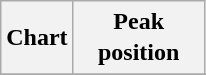<table class="wikitable sortable">
<tr>
<th>Chart</th>
<th style="width:5em;line-height:1.3">Peak position</th>
</tr>
<tr>
</tr>
<tr>
</tr>
<tr>
</tr>
<tr>
</tr>
</table>
